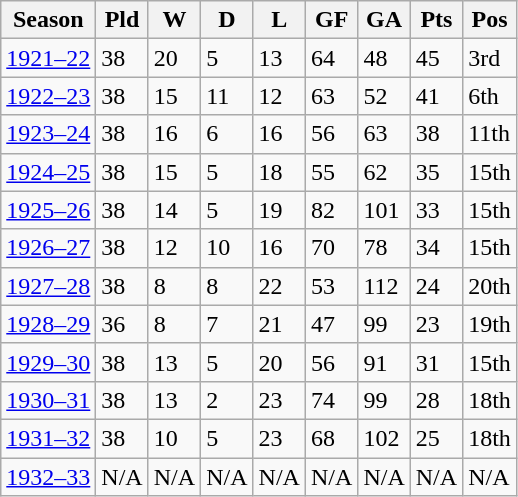<table class="wikitable">
<tr>
<th>Season</th>
<th>Pld</th>
<th>W</th>
<th>D</th>
<th>L</th>
<th>GF</th>
<th>GA</th>
<th>Pts</th>
<th>Pos</th>
</tr>
<tr>
<td><a href='#'>1921–22</a></td>
<td>38</td>
<td>20</td>
<td>5</td>
<td>13</td>
<td>64</td>
<td>48</td>
<td>45</td>
<td>3rd</td>
</tr>
<tr>
<td><a href='#'>1922–23</a></td>
<td>38</td>
<td>15</td>
<td>11</td>
<td>12</td>
<td>63</td>
<td>52</td>
<td>41</td>
<td>6th</td>
</tr>
<tr>
<td><a href='#'>1923–24</a></td>
<td>38</td>
<td>16</td>
<td>6</td>
<td>16</td>
<td>56</td>
<td>63</td>
<td>38</td>
<td>11th</td>
</tr>
<tr>
<td><a href='#'>1924–25</a></td>
<td>38</td>
<td>15</td>
<td>5</td>
<td>18</td>
<td>55</td>
<td>62</td>
<td>35</td>
<td>15th</td>
</tr>
<tr>
<td><a href='#'>1925–26</a></td>
<td>38</td>
<td>14</td>
<td>5</td>
<td>19</td>
<td>82</td>
<td>101</td>
<td>33</td>
<td>15th</td>
</tr>
<tr>
<td><a href='#'>1926–27</a></td>
<td>38</td>
<td>12</td>
<td>10</td>
<td>16</td>
<td>70</td>
<td>78</td>
<td>34</td>
<td>15th</td>
</tr>
<tr>
<td><a href='#'>1927–28</a></td>
<td>38</td>
<td>8</td>
<td>8</td>
<td>22</td>
<td>53</td>
<td>112</td>
<td>24</td>
<td>20th</td>
</tr>
<tr>
<td><a href='#'>1928–29</a></td>
<td>36</td>
<td>8</td>
<td>7</td>
<td>21</td>
<td>47</td>
<td>99</td>
<td>23</td>
<td>19th</td>
</tr>
<tr>
<td><a href='#'>1929–30</a></td>
<td>38</td>
<td>13</td>
<td>5</td>
<td>20</td>
<td>56</td>
<td>91</td>
<td>31</td>
<td>15th</td>
</tr>
<tr>
<td><a href='#'>1930–31</a></td>
<td>38</td>
<td>13</td>
<td>2</td>
<td>23</td>
<td>74</td>
<td>99</td>
<td>28</td>
<td>18th</td>
</tr>
<tr>
<td><a href='#'>1931–32</a></td>
<td>38</td>
<td>10</td>
<td>5</td>
<td>23</td>
<td>68</td>
<td>102</td>
<td>25</td>
<td>18th</td>
</tr>
<tr>
<td><a href='#'>1932–33</a></td>
<td>N/A</td>
<td>N/A</td>
<td>N/A</td>
<td>N/A</td>
<td>N/A</td>
<td>N/A</td>
<td>N/A</td>
<td>N/A</td>
</tr>
</table>
